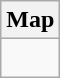<table class="wikitable">
<tr>
<th>Map</th>
</tr>
<tr>
<td align="center"><div><br>













</div></td>
</tr>
</table>
